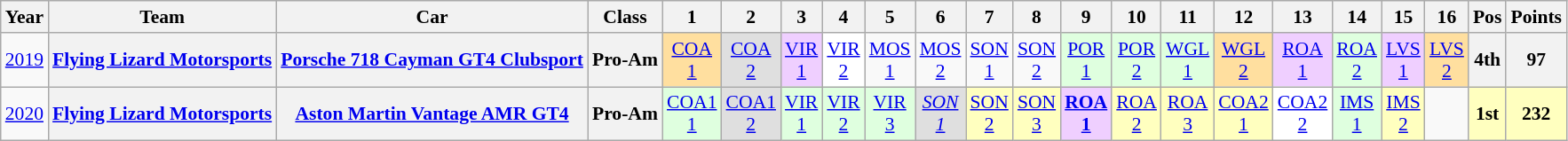<table class="wikitable" style="text-align:center; font-size:90%">
<tr>
<th>Year</th>
<th>Team</th>
<th>Car</th>
<th>Class</th>
<th>1</th>
<th>2</th>
<th>3</th>
<th>4</th>
<th>5</th>
<th>6</th>
<th>7</th>
<th>8</th>
<th>9</th>
<th>10</th>
<th>11</th>
<th>12</th>
<th>13</th>
<th>14</th>
<th>15</th>
<th>16</th>
<th>Pos</th>
<th>Points</th>
</tr>
<tr>
<td><a href='#'>2019</a></td>
<th><a href='#'>Flying Lizard Motorsports</a></th>
<th><a href='#'>Porsche 718 Cayman GT4 Clubsport</a></th>
<th>Pro-Am</th>
<td style="background:#FFDF9F;"><a href='#'>COA<br>1</a><br></td>
<td style="background:#DFDFDF;"><a href='#'>COA<br>2</a><br></td>
<td style="background:#EFCFFF;"><a href='#'>VIR<br>1</a><br></td>
<td style="background:#FFFFFF;"><a href='#'>VIR<br>2</a><br></td>
<td style="background:#;"><a href='#'>MOS<br>1</a></td>
<td style="background:#;"><a href='#'>MOS<br>2</a></td>
<td style="background:#;"><a href='#'>SON<br>1</a></td>
<td style="background:#;"><a href='#'>SON<br>2</a></td>
<td style="background:#DFFFDF;"><a href='#'>POR<br>1</a><br></td>
<td style="background:#DFFFDF;"><a href='#'>POR<br>2</a><br></td>
<td style="background:#DFFFDF;"><a href='#'>WGL<br>1</a><br></td>
<td style="background:#FFDF9F;"><a href='#'>WGL<br>2</a><br></td>
<td style="background:#EFCFFF;"><a href='#'>ROA<br>1</a><br></td>
<td style="background:#DFFFDF;"><a href='#'>ROA<br>2</a><br></td>
<td style="background:#EFCFFF;"><a href='#'>LVS<br>1</a><br></td>
<td style="background:#FFDF9F;"><a href='#'>LVS<br>2</a><br></td>
<th>4th</th>
<th>97</th>
</tr>
<tr>
<td><a href='#'>2020</a></td>
<th><a href='#'>Flying Lizard Motorsports</a></th>
<th><a href='#'>Aston Martin Vantage AMR GT4</a></th>
<th>Pro-Am</th>
<td style="background:#DFFFDF;"><a href='#'>COA1<br>1</a><br></td>
<td style="background:#DFDFDF;"><a href='#'>COA1<br>2</a><br></td>
<td style="background:#DFFFDF;"><a href='#'>VIR<br>1</a><br></td>
<td style="background:#DFFFDF;"><a href='#'>VIR<br>2</a><br></td>
<td style="background:#DFFFDF;"><a href='#'>VIR<br>3</a><br></td>
<td style="background:#DFDFDF;"><em><a href='#'>SON<br>1</a></em><br></td>
<td style="background:#FFFFBF;"><a href='#'>SON<br>2</a><br></td>
<td style="background:#FFFFBF;"><a href='#'>SON<br>3</a><br></td>
<td style="background:#EFCFFF;"><strong><a href='#'>ROA<br>1</a></strong><br></td>
<td style="background:#FFFFBF;"><a href='#'>ROA<br>2</a><br></td>
<td style="background:#FFFFBF;"><a href='#'>ROA<br>3</a><br></td>
<td style="background:#FFFFBF;"><a href='#'>COA2<br>1</a><br></td>
<td style="background:#FFFFFF;"><a href='#'>COA2<br>2</a><br></td>
<td style="background:#DFFFDF;"><a href='#'>IMS<br>1</a><br></td>
<td style="background:#FFFFBF;"><a href='#'>IMS<br>2</a><br></td>
<td></td>
<th style="background:#FFFFBF;">1st</th>
<th style="background:#FFFFBF;">232</th>
</tr>
</table>
